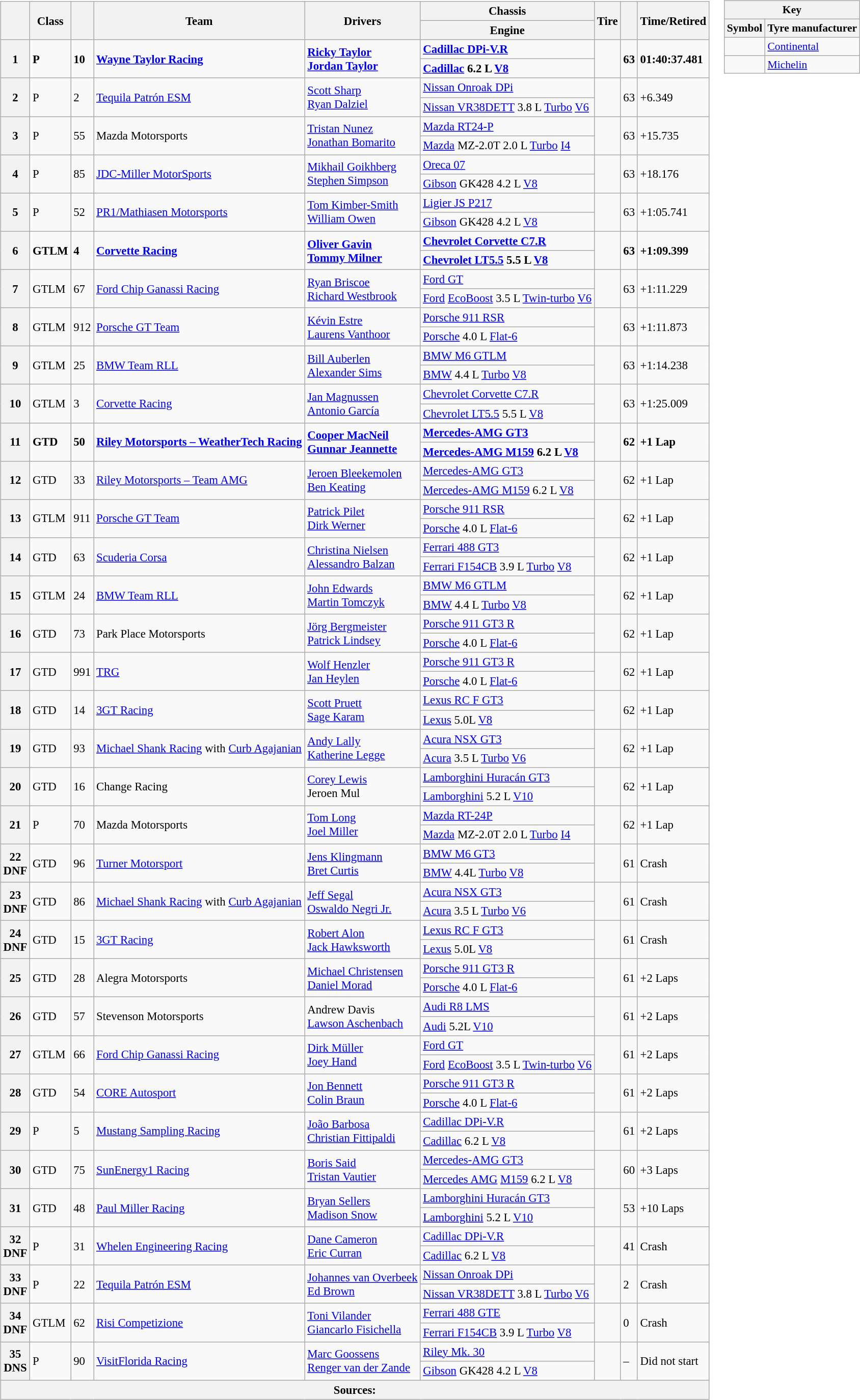<table>
<tr valign="top">
<td><br><table class="wikitable" style="font-size: 95%;">
<tr>
<th rowspan=2></th>
<th rowspan=2>Class</th>
<th rowspan=2 class="unsortable"></th>
<th rowspan=2 class="unsortable">Team</th>
<th rowspan=2 class="unsortable">Drivers</th>
<th scope="col" class="unsortable">Chassis</th>
<th rowspan=2>Tire</th>
<th rowspan=2 class="unsortable"></th>
<th rowspan=2 class="unsortable">Time/Retired</th>
</tr>
<tr>
<th>Engine</th>
</tr>
<tr style="font-weight:bold">
<th rowspan=2>1</th>
<td rowspan=2>P</td>
<td rowspan=2>10</td>
<td rowspan=2> <a href='#'>Wayne Taylor Racing</a></td>
<td rowspan=2> <a href='#'>Ricky Taylor</a><br> <a href='#'>Jordan Taylor</a></td>
<td><a href='#'>Cadillac DPi-V.R</a></td>
<td rowspan=2></td>
<td rowspan=2>63</td>
<td rowspan=2>01:40:37.481</td>
</tr>
<tr>
<td><strong><a href='#'>Cadillac</a> 6.2 L <a href='#'>V8</a></strong></td>
</tr>
<tr>
<th rowspan=2>2</th>
<td rowspan=2>P</td>
<td rowspan=2>2</td>
<td rowspan=2> <a href='#'>Tequila Patrón ESM</a></td>
<td rowspan=2> <a href='#'>Scott Sharp</a><br> <a href='#'>Ryan Dalziel</a></td>
<td><a href='#'>Nissan Onroak DPi</a></td>
<td rowspan=2></td>
<td rowspan=2>63</td>
<td rowspan=2>+6.349</td>
</tr>
<tr>
<td><a href='#'>Nissan VR38DETT</a> 3.8 L <a href='#'>Turbo</a> <a href='#'>V6</a></td>
</tr>
<tr>
<th rowspan=2>3</th>
<td rowspan=2>P</td>
<td rowspan=2>55</td>
<td rowspan=2> Mazda Motorsports</td>
<td rowspan=2> <a href='#'>Tristan Nunez</a><br> <a href='#'>Jonathan Bomarito</a></td>
<td><a href='#'>Mazda RT24-P</a></td>
<td rowspan=2></td>
<td rowspan=2>63</td>
<td rowspan=2>+15.735</td>
</tr>
<tr>
<td><a href='#'>Mazda</a> MZ-2.0T 2.0 L <a href='#'>Turbo</a> <a href='#'>I4</a></td>
</tr>
<tr>
<th rowspan=2>4</th>
<td rowspan=2>P</td>
<td rowspan=2>85</td>
<td rowspan=2> <a href='#'>JDC-Miller MotorSports</a></td>
<td rowspan=2> <a href='#'>Mikhail Goikhberg</a><br> <a href='#'>Stephen Simpson</a></td>
<td><a href='#'>Oreca 07</a></td>
<td rowspan=2></td>
<td rowspan=2>63</td>
<td rowspan=2>+18.176</td>
</tr>
<tr>
<td><a href='#'>Gibson</a> GK428 4.2 L <a href='#'>V8</a></td>
</tr>
<tr>
<th rowspan=2>5</th>
<td rowspan=2>P</td>
<td rowspan=2>52</td>
<td rowspan=2> <a href='#'>PR1/Mathiasen Motorsports</a></td>
<td rowspan=2> <a href='#'>Tom Kimber-Smith</a><br> <a href='#'>William Owen</a></td>
<td><a href='#'>Ligier JS P217</a></td>
<td rowspan=2></td>
<td rowspan=2>63</td>
<td rowspan=2>+1:05.741</td>
</tr>
<tr>
<td><a href='#'>Gibson</a> GK428 4.2 L <a href='#'>V8</a></td>
</tr>
<tr style="font-weight:bold">
<th rowspan=2>6</th>
<td rowspan=2>GTLM</td>
<td rowspan=2>4</td>
<td rowspan=2> <a href='#'>Corvette Racing</a></td>
<td rowspan=2> <a href='#'>Oliver Gavin</a><br> <a href='#'>Tommy Milner</a></td>
<td><a href='#'>Chevrolet Corvette C7.R</a></td>
<td rowspan=2></td>
<td rowspan=2>63</td>
<td rowspan=2>+1:09.399</td>
</tr>
<tr>
<td><strong><a href='#'>Chevrolet LT5.5</a> 5.5 L <a href='#'>V8</a></strong></td>
</tr>
<tr>
<th rowspan=2>7</th>
<td rowspan=2>GTLM</td>
<td rowspan=2>67</td>
<td rowspan=2> <a href='#'>Ford Chip Ganassi Racing</a></td>
<td rowspan=2> <a href='#'>Ryan Briscoe</a><br> <a href='#'>Richard Westbrook</a></td>
<td><a href='#'>Ford GT</a></td>
<td rowspan=2></td>
<td rowspan=2>63</td>
<td rowspan=2>+1:11.229</td>
</tr>
<tr>
<td><a href='#'>Ford</a> <a href='#'>EcoBoost</a> 3.5 L <a href='#'>Twin-turbo</a> <a href='#'>V6</a></td>
</tr>
<tr>
<th rowspan=2>8</th>
<td rowspan=2>GTLM</td>
<td rowspan=2>912</td>
<td rowspan=2> <a href='#'>Porsche GT Team</a></td>
<td rowspan=2> <a href='#'>Kévin Estre</a><br> <a href='#'>Laurens Vanthoor</a></td>
<td><a href='#'>Porsche 911 RSR</a></td>
<td rowspan=2></td>
<td rowspan=2>63</td>
<td rowspan=2>+1:11.873</td>
</tr>
<tr>
<td><a href='#'>Porsche</a> 4.0 L <a href='#'>Flat-6</a></td>
</tr>
<tr>
<th rowspan=2>9</th>
<td rowspan=2>GTLM</td>
<td rowspan=2>25</td>
<td rowspan=2> <a href='#'>BMW Team RLL</a></td>
<td rowspan=2> <a href='#'>Bill Auberlen</a><br> <a href='#'>Alexander Sims</a></td>
<td><a href='#'>BMW M6 GTLM</a></td>
<td rowspan=2></td>
<td rowspan=2>63</td>
<td rowspan=2>+1:14.238</td>
</tr>
<tr>
<td><a href='#'>BMW</a> 4.4 L <a href='#'>Turbo</a> <a href='#'>V8</a></td>
</tr>
<tr>
<th rowspan=2>10</th>
<td rowspan=2>GTLM</td>
<td rowspan=2>3</td>
<td rowspan=2> <a href='#'>Corvette Racing</a></td>
<td rowspan=2> <a href='#'>Jan Magnussen</a><br> <a href='#'>Antonio García</a></td>
<td><a href='#'>Chevrolet Corvette C7.R</a></td>
<td rowspan=2></td>
<td rowspan=2>63</td>
<td rowspan=2>+1:25.009</td>
</tr>
<tr>
<td><a href='#'>Chevrolet LT5.5</a> 5.5 L <a href='#'>V8</a></td>
</tr>
<tr style="font-weight:bold">
<th rowspan=2>11</th>
<td rowspan=2>GTD</td>
<td rowspan=2>50</td>
<td rowspan=2> <a href='#'>Riley Motorsports – WeatherTech Racing</a></td>
<td rowspan=2> <a href='#'>Cooper MacNeil</a><br> <a href='#'>Gunnar Jeannette</a></td>
<td><a href='#'>Mercedes-AMG GT3</a></td>
<td rowspan=2></td>
<td rowspan=2>62</td>
<td rowspan=2>+1 Lap</td>
</tr>
<tr>
<td><strong><a href='#'>Mercedes-AMG M159</a> 6.2 L <a href='#'>V8</a></strong></td>
</tr>
<tr>
<th rowspan=2>12</th>
<td rowspan=2>GTD</td>
<td rowspan=2>33</td>
<td rowspan=2> <a href='#'>Riley Motorsports – Team AMG</a></td>
<td rowspan=2> <a href='#'>Jeroen Bleekemolen</a><br> <a href='#'>Ben Keating</a></td>
<td><a href='#'>Mercedes-AMG GT3</a></td>
<td rowspan=2></td>
<td rowspan=2>62</td>
<td rowspan=2>+1 Lap</td>
</tr>
<tr>
<td><a href='#'>Mercedes-AMG M159</a> 6.2 L <a href='#'>V8</a></td>
</tr>
<tr>
<th rowspan=2>13</th>
<td rowspan=2>GTLM</td>
<td rowspan=2>911</td>
<td rowspan=2> <a href='#'>Porsche GT Team</a></td>
<td rowspan=2> <a href='#'>Patrick Pilet</a><br> <a href='#'>Dirk Werner</a></td>
<td><a href='#'>Porsche 911 RSR</a></td>
<td rowspan=2></td>
<td rowspan=2>62</td>
<td rowspan=2>+1 Lap</td>
</tr>
<tr>
<td><a href='#'>Porsche</a> 4.0 L <a href='#'>Flat-6</a></td>
</tr>
<tr>
<th rowspan=2>14</th>
<td rowspan=2>GTD</td>
<td rowspan=2>63</td>
<td rowspan=2> <a href='#'>Scuderia Corsa</a></td>
<td rowspan=2> <a href='#'>Christina Nielsen</a><br> <a href='#'>Alessandro Balzan</a></td>
<td><a href='#'>Ferrari 488 GT3</a></td>
<td rowspan=2></td>
<td rowspan=2>62</td>
<td rowspan=2>+1 Lap</td>
</tr>
<tr>
<td><a href='#'>Ferrari F154CB</a> 3.9 L <a href='#'>Turbo</a> <a href='#'>V8</a></td>
</tr>
<tr>
<th rowspan=2>15</th>
<td rowspan=2>GTLM</td>
<td rowspan=2>24</td>
<td rowspan=2> <a href='#'>BMW Team RLL</a></td>
<td rowspan=2> <a href='#'>John Edwards</a><br> <a href='#'>Martin Tomczyk</a></td>
<td><a href='#'>BMW M6 GTLM</a></td>
<td rowspan=2></td>
<td rowspan=2>62</td>
<td rowspan=2>+1 Lap</td>
</tr>
<tr>
<td><a href='#'>BMW</a> 4.4 L <a href='#'>Turbo</a> <a href='#'>V8</a></td>
</tr>
<tr>
<th rowspan=2>16</th>
<td rowspan=2>GTD</td>
<td rowspan=2>73</td>
<td rowspan=2> Park Place Motorsports</td>
<td rowspan=2> <a href='#'>Jörg Bergmeister</a><br> <a href='#'>Patrick Lindsey</a></td>
<td><a href='#'>Porsche 911 GT3 R</a></td>
<td rowspan=2></td>
<td rowspan=2>62</td>
<td rowspan=2>+1 Lap</td>
</tr>
<tr>
<td><a href='#'>Porsche</a> 4.0 L <a href='#'>Flat-6</a></td>
</tr>
<tr>
<th rowspan=2>17</th>
<td rowspan=2>GTD</td>
<td rowspan=2>991</td>
<td rowspan=2> <a href='#'>TRG</a></td>
<td rowspan=2> <a href='#'>Wolf Henzler</a><br> <a href='#'>Jan Heylen</a></td>
<td><a href='#'>Porsche 911 GT3 R</a></td>
<td rowspan=2></td>
<td rowspan=2>62</td>
<td rowspan=2>+1 Lap</td>
</tr>
<tr>
<td><a href='#'>Porsche</a> 4.0 L <a href='#'>Flat-6</a></td>
</tr>
<tr>
<th rowspan=2>18</th>
<td rowspan=2>GTD</td>
<td rowspan=2>14</td>
<td rowspan=2> <a href='#'>3GT Racing</a></td>
<td rowspan=2> <a href='#'>Scott Pruett</a><br> <a href='#'>Sage Karam</a></td>
<td><a href='#'>Lexus RC F GT3</a></td>
<td rowspan=2></td>
<td rowspan=2>62</td>
<td rowspan=2>+1 Lap</td>
</tr>
<tr>
<td><a href='#'>Lexus</a> 5.0L <a href='#'>V8</a></td>
</tr>
<tr>
<th rowspan=2>19</th>
<td rowspan=2>GTD</td>
<td rowspan=2>93</td>
<td rowspan=2> <a href='#'>Michael Shank Racing</a> with <a href='#'>Curb Agajanian</a></td>
<td rowspan=2> <a href='#'>Andy Lally</a><br> <a href='#'>Katherine Legge</a></td>
<td><a href='#'>Acura NSX GT3</a></td>
<td rowspan=2></td>
<td rowspan=2>62</td>
<td rowspan=2>+1 Lap</td>
</tr>
<tr>
<td><a href='#'>Acura</a> 3.5 L <a href='#'>Turbo</a> <a href='#'>V6</a></td>
</tr>
<tr>
<th rowspan=2>20</th>
<td rowspan=2>GTD</td>
<td rowspan=2>16</td>
<td rowspan=2> Change Racing</td>
<td rowspan=2> <a href='#'>Corey Lewis</a><br> Jeroen Mul</td>
<td><a href='#'>Lamborghini Huracán GT3</a></td>
<td rowspan=2></td>
<td rowspan=2>62</td>
<td rowspan=2>+1 Lap</td>
</tr>
<tr>
<td><a href='#'>Lamborghini</a> 5.2 L <a href='#'>V10</a></td>
</tr>
<tr>
<th rowspan=2>21</th>
<td rowspan=2>P</td>
<td rowspan=2>70</td>
<td rowspan=2> Mazda Motorsports</td>
<td rowspan=2> <a href='#'>Tom Long</a><br> <a href='#'>Joel Miller</a></td>
<td><a href='#'>Mazda RT-24P</a></td>
<td rowspan=2></td>
<td rowspan=2>62</td>
<td rowspan=2>+1 Lap</td>
</tr>
<tr>
<td><a href='#'>Mazda</a> MZ-2.0T 2.0 L <a href='#'>Turbo</a> <a href='#'>I4</a></td>
</tr>
<tr>
<th rowspan=2>22<br>DNF</th>
<td rowspan=2>GTD</td>
<td rowspan=2>96</td>
<td rowspan=2> <a href='#'>Turner Motorsport</a></td>
<td rowspan=2> <a href='#'>Jens Klingmann</a><br> <a href='#'>Bret Curtis</a></td>
<td><a href='#'>BMW M6 GT3</a></td>
<td rowspan=2></td>
<td rowspan=2>61</td>
<td rowspan=2>Crash</td>
</tr>
<tr>
<td><a href='#'>BMW</a> 4.4L <a href='#'>Turbo</a> <a href='#'>V8</a></td>
</tr>
<tr>
<th rowspan=2>23<br>DNF</th>
<td rowspan=2>GTD</td>
<td rowspan=2>86</td>
<td rowspan=2> <a href='#'>Michael Shank Racing</a> with <a href='#'>Curb Agajanian</a></td>
<td rowspan=2> <a href='#'>Jeff Segal</a><br> <a href='#'>Oswaldo Negri Jr.</a></td>
<td><a href='#'>Acura NSX GT3</a></td>
<td rowspan=2></td>
<td rowspan=2>61</td>
<td rowspan=2>Crash</td>
</tr>
<tr>
<td><a href='#'>Acura</a> 3.5 L <a href='#'>Turbo</a> <a href='#'>V6</a></td>
</tr>
<tr>
<th rowspan=2>24<br>DNF</th>
<td rowspan=2>GTD</td>
<td rowspan=2>15</td>
<td rowspan=2> <a href='#'>3GT Racing</a></td>
<td rowspan=2> <a href='#'>Robert Alon</a><br> <a href='#'>Jack Hawksworth</a></td>
<td><a href='#'>Lexus RC F GT3</a></td>
<td rowspan=2></td>
<td rowspan=2>61</td>
<td rowspan=2>Crash</td>
</tr>
<tr>
<td><a href='#'>Lexus</a> 5.0L <a href='#'>V8</a></td>
</tr>
<tr>
<th rowspan=2>25</th>
<td rowspan=2>GTD</td>
<td rowspan=2>28</td>
<td rowspan=2> Alegra Motorsports</td>
<td rowspan=2> <a href='#'>Michael Christensen</a><br> <a href='#'>Daniel Morad</a></td>
<td><a href='#'>Porsche 911 GT3 R</a></td>
<td rowspan=2></td>
<td rowspan=2>61</td>
<td rowspan=2>+2 Laps</td>
</tr>
<tr>
<td><a href='#'>Porsche</a> 4.0 L <a href='#'>Flat-6</a></td>
</tr>
<tr>
<th rowspan=2>26</th>
<td rowspan=2>GTD</td>
<td rowspan=2>57</td>
<td rowspan=2> Stevenson Motorsports</td>
<td rowspan=2> Andrew Davis<br> <a href='#'>Lawson Aschenbach</a></td>
<td><a href='#'>Audi R8 LMS</a></td>
<td rowspan=2></td>
<td rowspan=2>61</td>
<td rowspan=2>+2 Laps</td>
</tr>
<tr>
<td><a href='#'>Audi</a> 5.2L <a href='#'>V10</a></td>
</tr>
<tr>
<th rowspan=2>27</th>
<td rowspan=2>GTLM</td>
<td rowspan=2>66</td>
<td rowspan=2> <a href='#'>Ford Chip Ganassi Racing</a></td>
<td rowspan=2> <a href='#'>Dirk Müller</a><br> <a href='#'>Joey Hand</a></td>
<td><a href='#'>Ford GT</a></td>
<td rowspan=2></td>
<td rowspan=2>61</td>
<td rowspan=2>+2 Laps</td>
</tr>
<tr>
<td><a href='#'>Ford</a> <a href='#'>EcoBoost</a> 3.5 L <a href='#'>Twin-turbo</a> <a href='#'>V6</a></td>
</tr>
<tr>
<th rowspan=2>28</th>
<td rowspan=2>GTD</td>
<td rowspan=2>54</td>
<td rowspan=2> <a href='#'>CORE Autosport</a></td>
<td rowspan=2> <a href='#'>Jon Bennett</a><br> <a href='#'>Colin Braun</a></td>
<td><a href='#'>Porsche 911 GT3 R</a></td>
<td rowspan=2></td>
<td rowspan=2>61</td>
<td rowspan=2>+2 Laps</td>
</tr>
<tr>
<td><a href='#'>Porsche</a> 4.0 L <a href='#'>Flat-6</a></td>
</tr>
<tr>
<th rowspan=2>29</th>
<td rowspan=2>P</td>
<td rowspan=2>5</td>
<td rowspan=2> <a href='#'>Mustang Sampling Racing</a></td>
<td rowspan=2> <a href='#'>João Barbosa</a><br> <a href='#'>Christian Fittipaldi</a></td>
<td><a href='#'>Cadillac DPi-V.R</a></td>
<td rowspan=2></td>
<td rowspan=2>61</td>
<td rowspan=2>+2 Laps</td>
</tr>
<tr>
<td><a href='#'>Cadillac</a> 6.2 L <a href='#'>V8</a></td>
</tr>
<tr>
<th rowspan=2>30</th>
<td rowspan=2>GTD</td>
<td rowspan=2>75</td>
<td rowspan=2> <a href='#'>SunEnergy1 Racing</a></td>
<td rowspan=2> <a href='#'>Boris Said</a><br> <a href='#'>Tristan Vautier</a></td>
<td><a href='#'>Mercedes-AMG GT3</a></td>
<td rowspan=2></td>
<td rowspan=2>60</td>
<td rowspan=2>+3 Laps</td>
</tr>
<tr>
<td><a href='#'>Mercedes AMG</a> <a href='#'>M159</a> 6.2 L <a href='#'>V8</a></td>
</tr>
<tr>
<th rowspan=2>31</th>
<td rowspan=2>GTD</td>
<td rowspan=2>48</td>
<td rowspan=2> <a href='#'>Paul Miller Racing</a></td>
<td rowspan=2> <a href='#'>Bryan Sellers</a><br> <a href='#'>Madison Snow</a></td>
<td><a href='#'>Lamborghini Huracán GT3</a></td>
<td rowspan=2></td>
<td rowspan=2>53</td>
<td rowspan=2>+10 Laps</td>
</tr>
<tr>
<td><a href='#'>Lamborghini</a> 5.2 L <a href='#'>V10</a></td>
</tr>
<tr>
<th rowspan=2>32<br>DNF</th>
<td rowspan=2>P</td>
<td rowspan=2>31</td>
<td rowspan=2> <a href='#'>Whelen Engineering Racing</a></td>
<td rowspan=2> <a href='#'>Dane Cameron</a><br> <a href='#'>Eric Curran</a></td>
<td><a href='#'>Cadillac DPi-V.R</a></td>
<td rowspan=2></td>
<td rowspan=2>41</td>
<td rowspan=2>Crash</td>
</tr>
<tr>
<td><a href='#'>Cadillac</a> 6.2 L <a href='#'>V8</a></td>
</tr>
<tr>
<th rowspan=2>33<br>DNF</th>
<td rowspan=2>P</td>
<td rowspan=2>22</td>
<td rowspan=2> <a href='#'>Tequila Patrón ESM</a></td>
<td rowspan=2> <a href='#'>Johannes van Overbeek</a><br> <a href='#'>Ed Brown</a></td>
<td><a href='#'>Nissan Onroak DPi</a></td>
<td rowspan=2></td>
<td rowspan=2>2</td>
<td rowspan=2>Crash</td>
</tr>
<tr>
<td><a href='#'>Nissan VR38DETT</a> 3.8 L <a href='#'>Turbo</a> <a href='#'>V6</a></td>
</tr>
<tr>
<th rowspan=2>34<br>DNF</th>
<td rowspan=2>GTLM</td>
<td rowspan=2>62</td>
<td rowspan=2> <a href='#'>Risi Competizione</a></td>
<td rowspan=2> <a href='#'>Toni Vilander</a> <br>  <a href='#'>Giancarlo Fisichella</a></td>
<td><a href='#'>Ferrari 488 GTE</a></td>
<td rowspan=2></td>
<td rowspan=2>0</td>
<td rowspan=2>Crash</td>
</tr>
<tr>
<td><a href='#'>Ferrari F154CB</a> 3.9 L <a href='#'>Turbo</a> <a href='#'>V8</a></td>
</tr>
<tr>
<th rowspan=2>35<br>DNS</th>
<td rowspan=2>P</td>
<td rowspan=2>90</td>
<td rowspan=2> <a href='#'>VisitFlorida Racing</a></td>
<td rowspan=2> <a href='#'>Marc Goossens</a><br> <a href='#'>Renger van der Zande</a></td>
<td><a href='#'>Riley Mk. 30</a></td>
<td rowspan=2></td>
<td rowspan=2>–</td>
<td rowspan=2>Did not start</td>
</tr>
<tr>
<td><a href='#'>Gibson</a> GK428 4.2 L <a href='#'>V8</a></td>
</tr>
<tr>
<th colspan="9">Sources:</th>
</tr>
</table>
</td>
<td><br><table style="margin-right:0; font-size:90%" class="wikitable">
<tr>
<th scope="col" colspan=2>Key</th>
</tr>
<tr>
<th scope="col">Symbol</th>
<th scope="col">Tyre manufacturer</th>
</tr>
<tr>
<td></td>
<td><a href='#'>Continental</a></td>
</tr>
<tr>
<td></td>
<td><a href='#'>Michelin</a></td>
</tr>
</table>
</td>
</tr>
</table>
